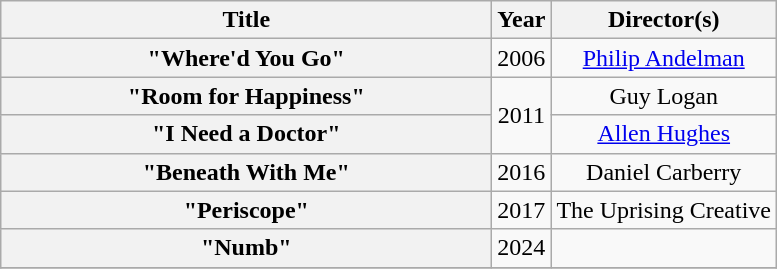<table class="wikitable plainrowheaders" style="text-align:center;">
<tr>
<th scope="col" style="width:20em;">Title</th>
<th scope="col">Year</th>
<th scope="col">Director(s)</th>
</tr>
<tr>
<th scope="row">"Where'd You Go"<br></th>
<td>2006</td>
<td><a href='#'>Philip Andelman</a></td>
</tr>
<tr>
<th scope="row">"Room for Happiness"<br></th>
<td rowspan="2">2011</td>
<td>Guy Logan</td>
</tr>
<tr>
<th scope="row">"I Need a Doctor"<br></th>
<td><a href='#'>Allen Hughes</a></td>
</tr>
<tr>
<th scope="row">"Beneath With Me"<br></th>
<td>2016</td>
<td>Daniel Carberry</td>
</tr>
<tr>
<th scope="row">"Periscope"<br></th>
<td>2017</td>
<td>The Uprising Creative</td>
</tr>
<tr>
<th scope="row">"Numb"<br></th>
<td>2024</td>
<td></td>
</tr>
<tr>
</tr>
</table>
